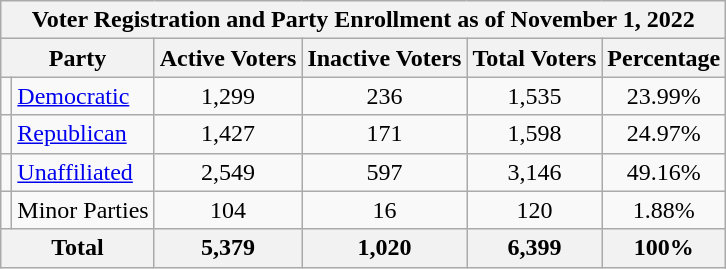<table class=wikitable>
<tr>
<th colspan = 6>Voter Registration and Party Enrollment as of November 1, 2022</th>
</tr>
<tr>
<th colspan = 2>Party</th>
<th>Active Voters</th>
<th>Inactive Voters</th>
<th>Total Voters</th>
<th>Percentage</th>
</tr>
<tr>
<td></td>
<td><a href='#'>Democratic</a></td>
<td align = center>1,299</td>
<td align = center>236</td>
<td align = center>1,535</td>
<td align = center>23.99%</td>
</tr>
<tr>
<td></td>
<td><a href='#'>Republican</a></td>
<td align = center>1,427</td>
<td align = center>171</td>
<td align = center>1,598</td>
<td align = center>24.97%</td>
</tr>
<tr>
<td></td>
<td><a href='#'>Unaffiliated</a></td>
<td align = center>2,549</td>
<td align = center>597</td>
<td align = center>3,146</td>
<td align = center>49.16%</td>
</tr>
<tr>
<td></td>
<td>Minor Parties</td>
<td align = center>104</td>
<td align = center>16</td>
<td align = center>120</td>
<td align = center>1.88%</td>
</tr>
<tr>
<th colspan = 2>Total</th>
<th align = center>5,379</th>
<th align = center>1,020</th>
<th align = center>6,399</th>
<th align = center>100%</th>
</tr>
</table>
